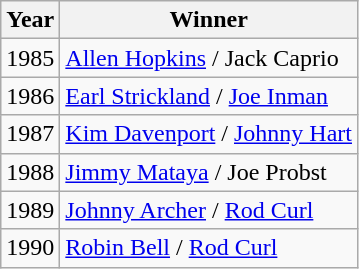<table class="wikitable sortable">
<tr>
<th>Year</th>
<th>Winner</th>
</tr>
<tr>
<td>1985</td>
<td> <a href='#'>Allen Hopkins</a> / Jack Caprio</td>
</tr>
<tr>
<td>1986</td>
<td> <a href='#'>Earl Strickland</a> / <a href='#'>Joe Inman</a></td>
</tr>
<tr>
<td>1987</td>
<td> <a href='#'>Kim Davenport</a> / <a href='#'>Johnny Hart</a></td>
</tr>
<tr>
<td>1988</td>
<td> <a href='#'>Jimmy Mataya</a> / Joe Probst</td>
</tr>
<tr>
<td>1989</td>
<td> <a href='#'>Johnny Archer</a> / <a href='#'>Rod Curl</a></td>
</tr>
<tr>
<td>1990</td>
<td> <a href='#'>Robin Bell</a> / <a href='#'>Rod Curl</a></td>
</tr>
</table>
